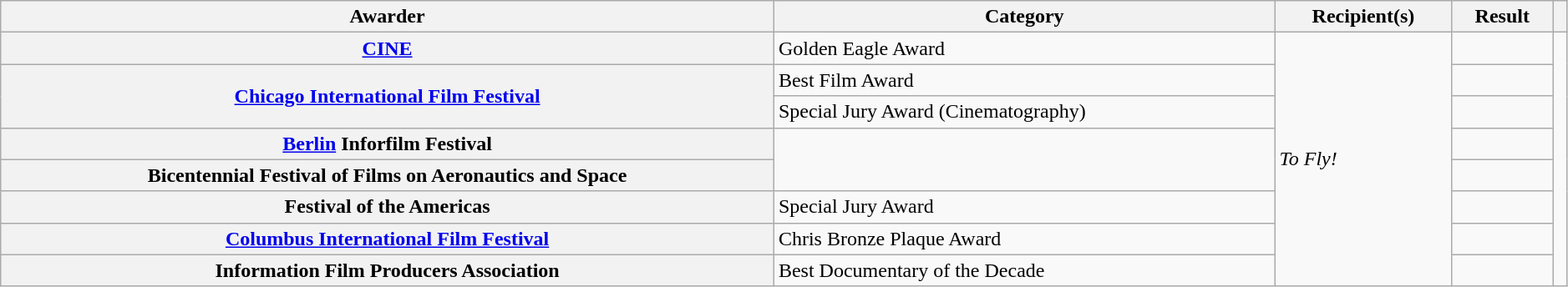<table class="wikitable sortable plainrowheaders" style="width: 99%;">
<tr>
<th scope="col">Awarder</th>
<th scope="col">Category</th>
<th scope="col">Recipient(s)</th>
<th scope="col">Result</th>
<th scope="col" class="unsortable"></th>
</tr>
<tr>
<th scope="row"><a href='#'>CINE</a></th>
<td>Golden Eagle Award</td>
<td rowspan="8"><em>To Fly!</em></td>
<td></td>
<td rowspan="8" style="text-align:center;"></td>
</tr>
<tr>
<th rowspan="2" scope="row"><a href='#'>Chicago International Film Festival</a></th>
<td>Best Film Award</td>
<td></td>
</tr>
<tr>
<td>Special Jury Award (Cinematography)</td>
<td></td>
</tr>
<tr>
<th scope="row"><a href='#'>Berlin</a> Inforfilm Festival</th>
<td rowspan="2"><em></em></td>
<td></td>
</tr>
<tr>
<th scope="row">Bicentennial Festival of Films on Aeronautics and Space</th>
<td></td>
</tr>
<tr>
<th scope="row">Festival of the Americas</th>
<td>Special Jury Award</td>
<td></td>
</tr>
<tr>
<th scope="row"><a href='#'>Columbus International Film Festival</a></th>
<td>Chris Bronze Plaque Award</td>
<td></td>
</tr>
<tr>
<th scope="row">Information Film Producers Association</th>
<td>Best Documentary of the Decade</td>
<td></td>
</tr>
</table>
